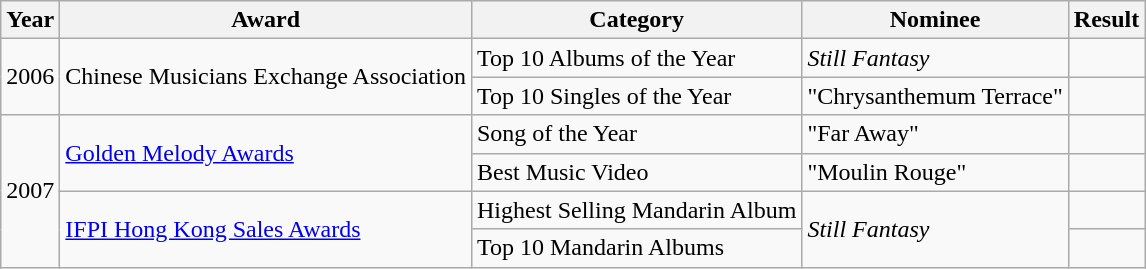<table class="wikitable">
<tr>
<th>Year</th>
<th>Award</th>
<th>Category</th>
<th>Nominee</th>
<th>Result</th>
</tr>
<tr>
<td rowspan="2">2006</td>
<td rowspan="2">Chinese Musicians Exchange Association</td>
<td>Top 10 Albums of the Year</td>
<td><em>Still Fantasy</em></td>
<td></td>
</tr>
<tr>
<td>Top 10 Singles of the Year</td>
<td>"Chrysanthemum Terrace"</td>
<td></td>
</tr>
<tr>
<td rowspan="4">2007</td>
<td rowspan="2"><a href='#'>Golden Melody Awards</a></td>
<td>Song of the Year</td>
<td>"Far Away"</td>
<td></td>
</tr>
<tr>
<td>Best Music Video</td>
<td>"Moulin Rouge"</td>
<td></td>
</tr>
<tr>
<td rowspan="2"><a href='#'>IFPI Hong Kong Sales Awards</a></td>
<td>Highest Selling Mandarin Album</td>
<td rowspan="2"><em>Still Fantasy</em></td>
<td></td>
</tr>
<tr>
<td>Top 10 Mandarin Albums</td>
<td></td>
</tr>
</table>
